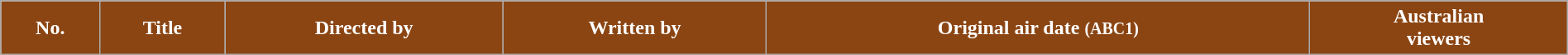<table class="wikitable plainrowheaders" style="width:100%; margin:auto">
<tr>
<th scope="col" style="background:#8b4513; color:#fff;">No.</th>
<th scope="col" style="background:#8b4513; color:#fff;">Title</th>
<th scope="col" style="background:#8b4513; color:#fff;">Directed by</th>
<th scope="col" style="background:#8b4513; color:#fff;">Written by</th>
<th scope="col" style="background:#8b4513; color:#fff;">Original air date <small>(ABC1)</small></th>
<th scope="col" style="background:#8b4513; color:#fff;">Australian<br>viewers<br>




</th>
</tr>
</table>
